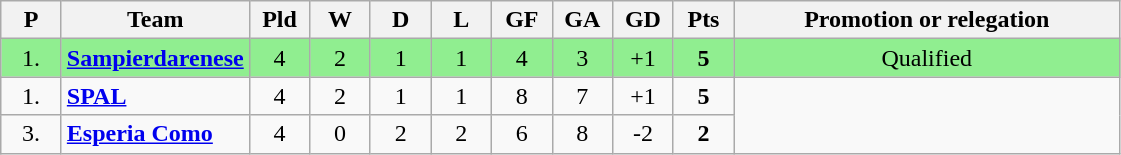<table class="wikitable sortable" style="text-align: center;">
<tr>
<th width=33>P<br></th>
<th>Team<br></th>
<th width=33>Pld<br></th>
<th width=33>W<br></th>
<th width=33>D<br></th>
<th width=33>L<br></th>
<th width=33>GF<br></th>
<th width=33>GA<br></th>
<th width=33>GD<br></th>
<th width=33>Pts<br></th>
<th class="unsortable" width=250>Promotion or relegation<br></th>
</tr>
<tr style="background: #90EE90;">
<td>1.</td>
<td align="left"><strong><a href='#'>Sampierdarenese</a></strong></td>
<td>4</td>
<td>2</td>
<td>1</td>
<td>1</td>
<td>4</td>
<td>3</td>
<td>+1</td>
<td><strong>5</strong></td>
<td>Qualified</td>
</tr>
<tr>
<td>1.</td>
<td align="left"><strong><a href='#'>SPAL</a></strong></td>
<td>4</td>
<td>2</td>
<td>1</td>
<td>1</td>
<td>8</td>
<td>7</td>
<td>+1</td>
<td><strong>5</strong></td>
</tr>
<tr>
<td>3.</td>
<td align="left"><strong><a href='#'>Esperia Como</a></strong></td>
<td>4</td>
<td>0</td>
<td>2</td>
<td>2</td>
<td>6</td>
<td>8</td>
<td>-2</td>
<td><strong>2</strong></td>
</tr>
</table>
